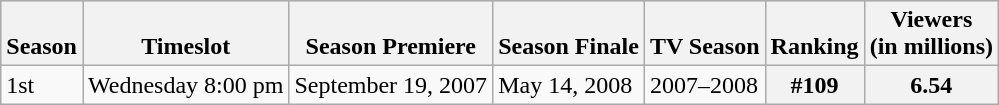<table class="wikitable">
<tr style="background:#e0e0e0; vertical-align:bottom;">
<th>Season</th>
<th>Timeslot</th>
<th>Season Premiere</th>
<th>Season Finale</th>
<th>TV Season</th>
<th>Ranking</th>
<th>Viewers<br>(in millions)</th>
</tr>
<tr style="background:#f9f9f9;">
<td>1st</td>
<td>Wednesday 8:00 pm</td>
<td>September 19, 2007</td>
<td>May 14, 2008</td>
<td>2007–2008</td>
<th>#109</th>
<th>6.54</th>
</tr>
</table>
